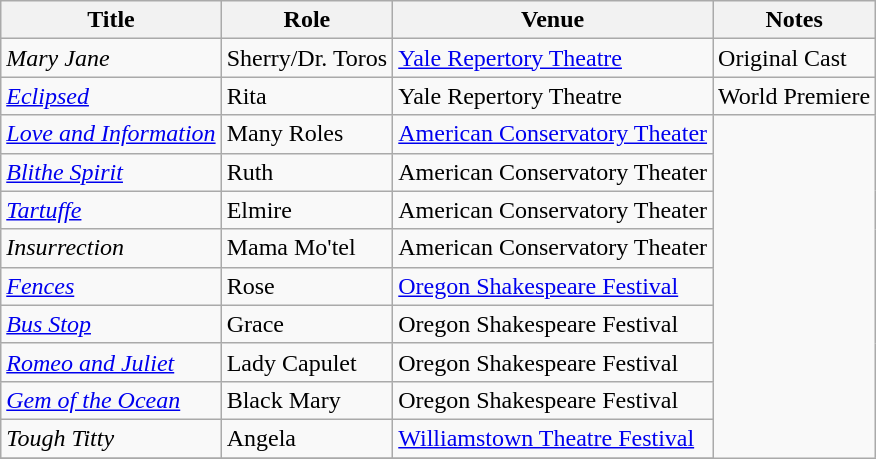<table class="wikitable">
<tr>
<th>Title</th>
<th>Role</th>
<th>Venue</th>
<th>Notes</th>
</tr>
<tr>
<td><em>Mary Jane</em></td>
<td>Sherry/Dr. Toros</td>
<td><a href='#'>Yale Repertory Theatre</a></td>
<td>Original Cast</td>
</tr>
<tr>
<td><a href='#'><em>Eclipsed</em></a></td>
<td>Rita</td>
<td>Yale Repertory Theatre</td>
<td>World Premiere</td>
</tr>
<tr>
<td><em><a href='#'>Love and Information</a></em></td>
<td>Many Roles</td>
<td><a href='#'>American Conservatory Theater</a></td>
</tr>
<tr>
<td><em><a href='#'>Blithe Spirit</a></em></td>
<td>Ruth</td>
<td>American Conservatory Theater</td>
</tr>
<tr>
<td><em><a href='#'>Tartuffe</a></em></td>
<td>Elmire</td>
<td>American Conservatory Theater</td>
</tr>
<tr>
<td><em>Insurrection</em></td>
<td>Mama Mo'tel</td>
<td>American Conservatory Theater</td>
</tr>
<tr>
<td><a href='#'><em>Fences</em></a></td>
<td>Rose</td>
<td><a href='#'>Oregon Shakespeare Festival</a></td>
</tr>
<tr>
<td><em><a href='#'>Bus Stop</a></em></td>
<td>Grace</td>
<td>Oregon Shakespeare Festival</td>
</tr>
<tr>
<td><em><a href='#'>Romeo and Juliet</a></em></td>
<td>Lady Capulet</td>
<td>Oregon Shakespeare Festival</td>
</tr>
<tr>
<td><em><a href='#'>Gem of the Ocean</a></em></td>
<td>Black Mary</td>
<td>Oregon Shakespeare Festival</td>
</tr>
<tr>
<td><em>Tough Titty</em></td>
<td>Angela</td>
<td><a href='#'>Williamstown Theatre Festival</a></td>
</tr>
<tr>
</tr>
</table>
